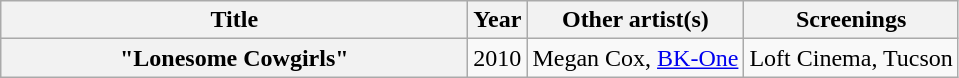<table class="wikitable plainrowheaders" style="text-align:center;">
<tr>
<th scope="col" style="width:19em;">Title</th>
<th scope="col">Year</th>
<th scope="col">Other artist(s)</th>
<th scope="col">Screenings</th>
</tr>
<tr>
<th scope="row">"Lonesome Cowgirls"</th>
<td>2010</td>
<td>Megan Cox, <a href='#'>BK-One</a></td>
<td>Loft Cinema, Tucson</td>
</tr>
</table>
